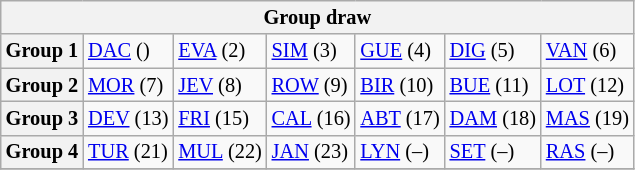<table class="wikitable" style="text-align:center; font-size:85%">
<tr>
<th colspan="7">Group draw</th>
</tr>
<tr>
<th>Group 1</th>
<td align="left"> <a href='#'>DAC</a> ()</td>
<td align="left"> <a href='#'>EVA</a> (2)</td>
<td align="left"> <a href='#'>SIM</a> (3)</td>
<td align="left"> <a href='#'>GUE</a> (4)</td>
<td align="left"> <a href='#'>DIG</a> (5)</td>
<td align="left"> <a href='#'>VAN</a> (6)</td>
</tr>
<tr>
<th>Group 2</th>
<td align="left"> <a href='#'>MOR</a> (7)</td>
<td align="left"> <a href='#'>JEV</a> (8)</td>
<td align="left"> <a href='#'>ROW</a> (9)</td>
<td align="left"> <a href='#'>BIR</a> (10)</td>
<td align="left"> <a href='#'>BUE</a> (11)</td>
<td align="left"> <a href='#'>LOT</a> (12)</td>
</tr>
<tr>
<th>Group 3</th>
<td align="left"> <a href='#'>DEV</a> (13)</td>
<td align="left"> <a href='#'>FRI</a> (15)</td>
<td align="left"> <a href='#'>CAL</a> (16)</td>
<td align="left"> <a href='#'>ABT</a> (17)</td>
<td align="left"> <a href='#'>DAM</a> (18)</td>
<td align="left"> <a href='#'>MAS</a> (19)</td>
</tr>
<tr>
<th>Group 4</th>
<td align="left"> <a href='#'>TUR</a> (21)</td>
<td align="left"> <a href='#'>MUL</a> (22)</td>
<td align="left"> <a href='#'>JAN</a> (23)</td>
<td align="left"> <a href='#'>LYN</a> (–)</td>
<td align="left"> <a href='#'>SET</a> (–)</td>
<td align="left"> <a href='#'>RAS</a> (–)</td>
</tr>
<tr>
</tr>
</table>
